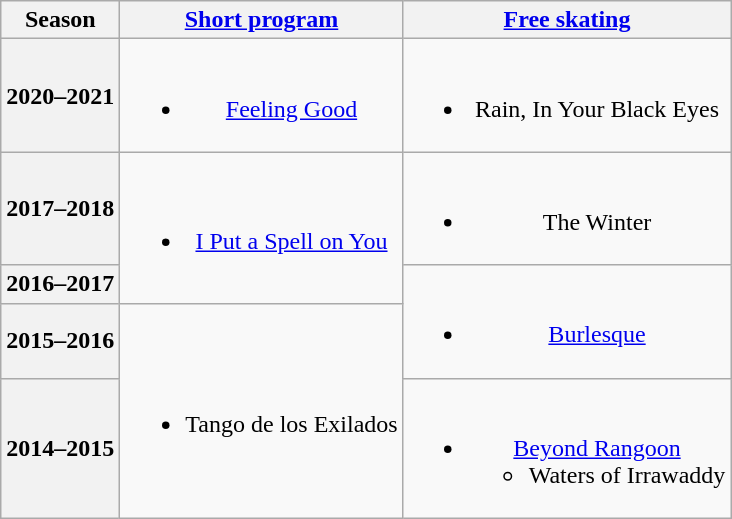<table class=wikitable style=text-align:center>
<tr>
<th>Season</th>
<th><a href='#'>Short program</a></th>
<th><a href='#'>Free skating</a></th>
</tr>
<tr>
<th>2020–2021 <br> </th>
<td><br><ul><li><a href='#'>Feeling Good</a> <br></li></ul></td>
<td><br><ul><li>Rain, In Your Black Eyes <br></li></ul></td>
</tr>
<tr>
<th>2017–2018 <br> </th>
<td rowspan=2><br><ul><li><a href='#'>I Put a Spell on You</a> <br></li></ul></td>
<td><br><ul><li>The Winter <br></li></ul></td>
</tr>
<tr>
<th>2016–2017 <br> </th>
<td rowspan=2><br><ul><li><a href='#'>Burlesque</a></li></ul></td>
</tr>
<tr>
<th>2015–2016 <br> </th>
<td rowspan=2><br><ul><li>Tango de los Exilados <br></li></ul></td>
</tr>
<tr>
<th>2014–2015 <br> </th>
<td><br><ul><li><a href='#'>Beyond Rangoon</a><ul><li>Waters of Irrawaddy <br></li></ul></li></ul></td>
</tr>
</table>
